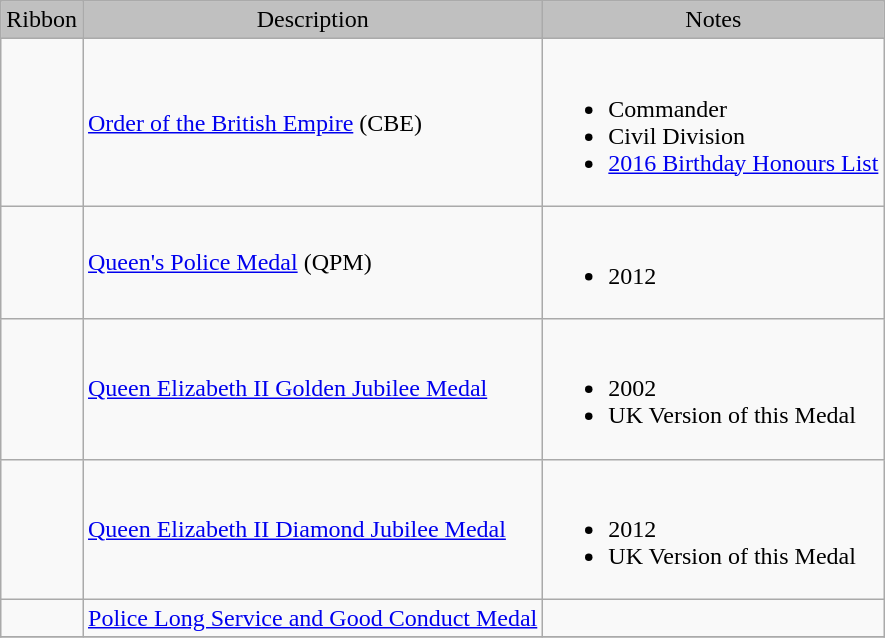<table class="wikitable">
<tr style="background:silver;" align="center">
<td>Ribbon</td>
<td>Description</td>
<td>Notes</td>
</tr>
<tr>
<td></td>
<td><a href='#'>Order of the British Empire</a> (CBE)</td>
<td><br><ul><li>Commander</li><li>Civil Division</li><li><a href='#'>2016 Birthday Honours List</a></li></ul></td>
</tr>
<tr>
<td></td>
<td><a href='#'>Queen's Police Medal</a> (QPM)</td>
<td><br><ul><li>2012</li></ul></td>
</tr>
<tr>
<td></td>
<td><a href='#'>Queen Elizabeth II Golden Jubilee Medal</a></td>
<td><br><ul><li>2002</li><li>UK Version of this Medal</li></ul></td>
</tr>
<tr>
<td></td>
<td><a href='#'>Queen Elizabeth II Diamond Jubilee Medal</a></td>
<td><br><ul><li>2012</li><li>UK Version of this Medal</li></ul></td>
</tr>
<tr>
<td></td>
<td><a href='#'>Police Long Service and Good Conduct Medal</a></td>
<td></td>
</tr>
<tr>
</tr>
</table>
